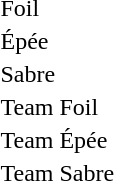<table>
<tr>
<td>Foil</td>
<td></td>
<td></td>
<td><br></td>
</tr>
<tr>
<td>Épée</td>
<td></td>
<td></td>
<td><br></td>
</tr>
<tr>
<td>Sabre</td>
<td></td>
<td></td>
<td><br></td>
</tr>
<tr>
<td>Team Foil</td>
<td></td>
<td></td>
<td></td>
</tr>
<tr>
<td>Team Épée</td>
<td></td>
<td></td>
<td></td>
</tr>
<tr>
<td>Team Sabre</td>
<td></td>
<td></td>
<td></td>
</tr>
</table>
